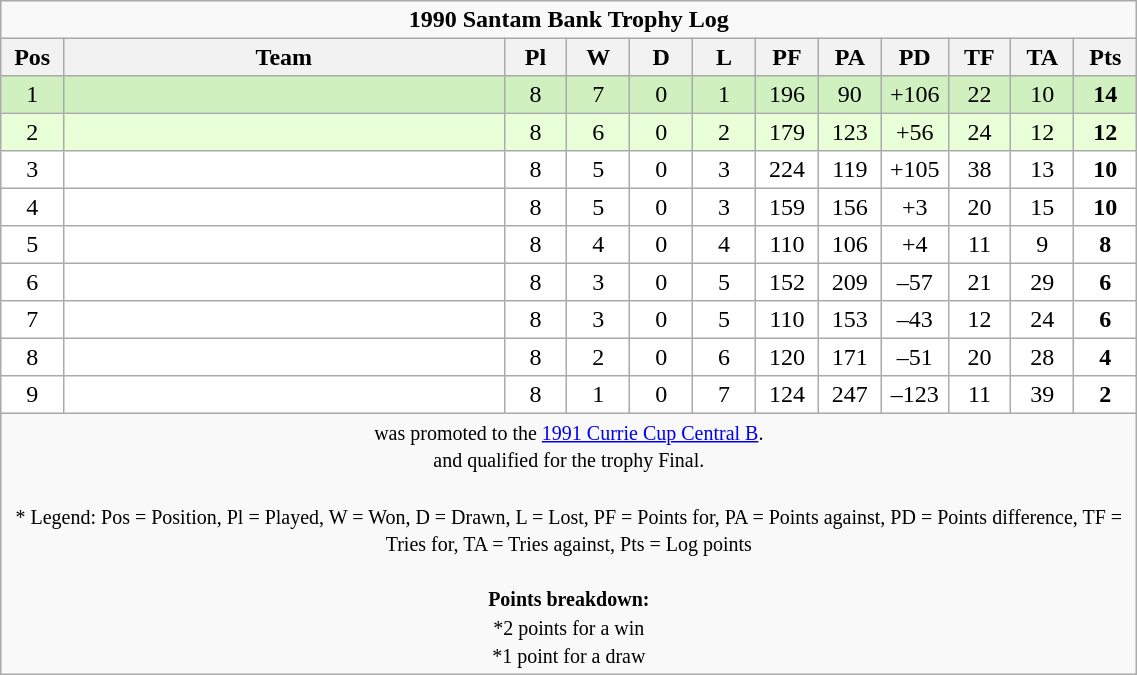<table class="wikitable" style="text-align:center; line-height:110%; font-size:100%; width:60%;">
<tr>
<td colspan="12" cellpadding="0" cellspacing="0"><strong>1990 Santam Bank Trophy Log</strong></td>
</tr>
<tr>
<th style="width:5%;">Pos</th>
<th style="width:35%;">Team</th>
<th style="width:5%;">Pl</th>
<th style="width:5%;">W</th>
<th style="width:5%;">D</th>
<th style="width:5%;">L</th>
<th style="width:5%;">PF</th>
<th style="width:5%;">PA</th>
<th style="width:5%;">PD</th>
<th style="width:5%;">TF</th>
<th style="width:5%;">TA</th>
<th style="width:5%;">Pts<br></th>
</tr>
<tr bgcolor=#D0F0C0 align=center>
<td>1</td>
<td align=left></td>
<td>8</td>
<td>7</td>
<td>0</td>
<td>1</td>
<td>196</td>
<td>90</td>
<td>+106</td>
<td>22</td>
<td>10</td>
<td><strong>14</strong></td>
</tr>
<tr bgcolor=#E8FFD8 align=center>
<td>2</td>
<td align=left></td>
<td>8</td>
<td>6</td>
<td>0</td>
<td>2</td>
<td>179</td>
<td>123</td>
<td>+56</td>
<td>24</td>
<td>12</td>
<td><strong>12</strong></td>
</tr>
<tr bgcolor=#FFFFFF align=center>
<td>3</td>
<td align=left></td>
<td>8</td>
<td>5</td>
<td>0</td>
<td>3</td>
<td>224</td>
<td>119</td>
<td>+105</td>
<td>38</td>
<td>13</td>
<td><strong>10</strong></td>
</tr>
<tr bgcolor=#FFFFFF align=center>
<td>4</td>
<td align=left></td>
<td>8</td>
<td>5</td>
<td>0</td>
<td>3</td>
<td>159</td>
<td>156</td>
<td>+3</td>
<td>20</td>
<td>15</td>
<td><strong>10</strong></td>
</tr>
<tr bgcolor=#FFFFFF align=center>
<td>5</td>
<td align=left></td>
<td>8</td>
<td>4</td>
<td>0</td>
<td>4</td>
<td>110</td>
<td>106</td>
<td>+4</td>
<td>11</td>
<td>9</td>
<td><strong>8</strong></td>
</tr>
<tr bgcolor=#FFFFFF align=center>
<td>6</td>
<td align=left></td>
<td>8</td>
<td>3</td>
<td>0</td>
<td>5</td>
<td>152</td>
<td>209</td>
<td>–57</td>
<td>21</td>
<td>29</td>
<td><strong>6</strong></td>
</tr>
<tr bgcolor=#FFFFFF align=center>
<td>7</td>
<td align=left></td>
<td>8</td>
<td>3</td>
<td>0</td>
<td>5</td>
<td>110</td>
<td>153</td>
<td>–43</td>
<td>12</td>
<td>24</td>
<td><strong>6</strong></td>
</tr>
<tr bgcolor=#FFFFFF align=center>
<td>8</td>
<td align=left></td>
<td>8</td>
<td>2</td>
<td>0</td>
<td>6</td>
<td>120</td>
<td>171</td>
<td>–51</td>
<td>20</td>
<td>28</td>
<td><strong>4</strong></td>
</tr>
<tr bgcolor=#FFFFFF align=center>
<td>9</td>
<td align=left></td>
<td>8</td>
<td>1</td>
<td>0</td>
<td>7</td>
<td>124</td>
<td>247</td>
<td>–123</td>
<td>11</td>
<td>39</td>
<td><strong>2</strong></td>
</tr>
<tr>
<td colspan="12" style="border:0px"><small> was promoted to the <a href='#'>1991 Currie Cup Central B</a>.<br> and  qualified for the trophy Final.<br><br>* Legend: Pos = Position, Pl = Played, W = Won, D = Drawn, L = Lost, PF = Points for, PA = Points against, PD = Points difference, TF = Tries for, TA = Tries against, Pts = Log points<br><br><strong>Points breakdown:</strong><br>*2 points for a win<br>*1 point for a draw</small></td>
</tr>
</table>
